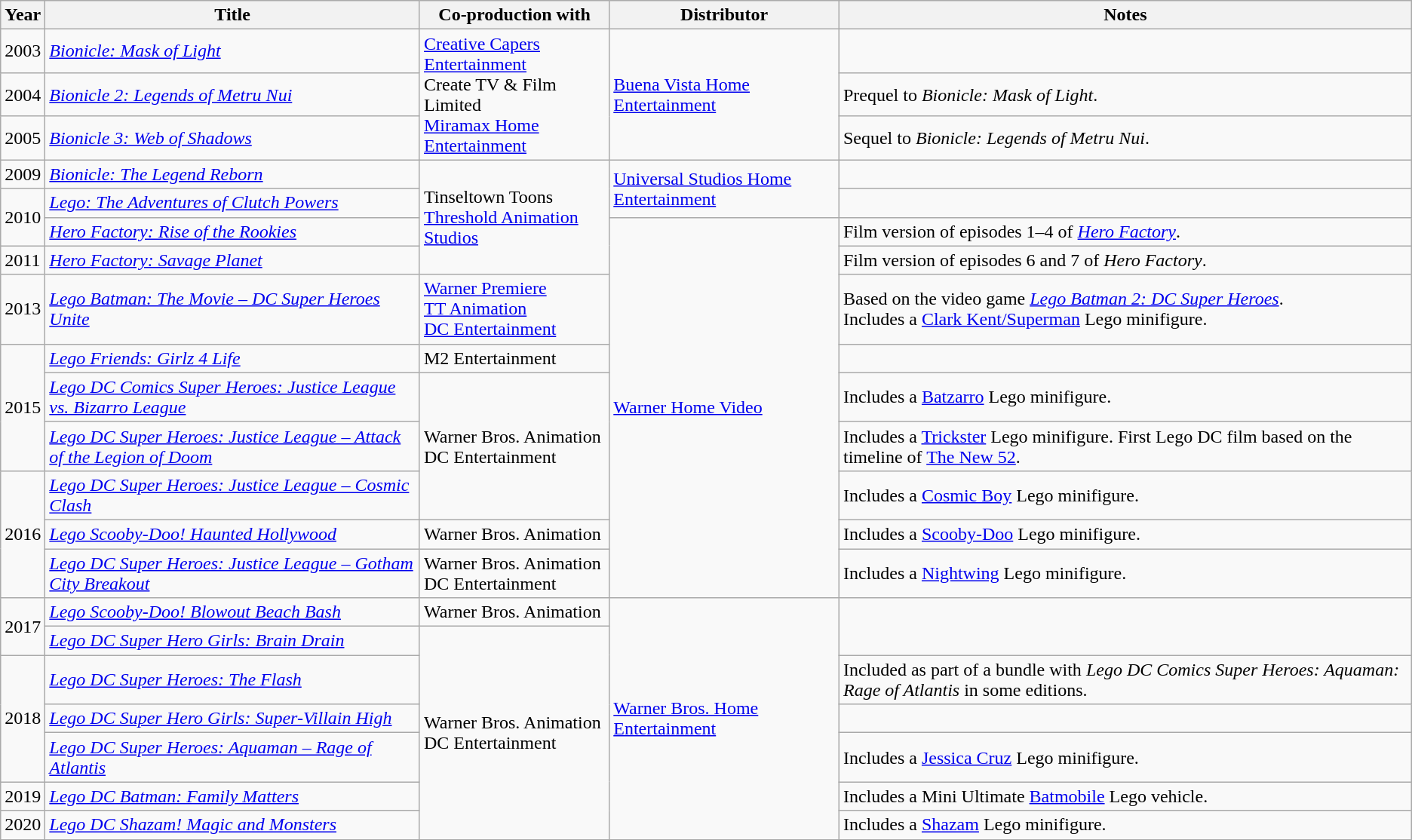<table class="wikitable">
<tr>
<th>Year</th>
<th>Title</th>
<th>Co-production with</th>
<th>Distributor</th>
<th>Notes</th>
</tr>
<tr>
<td>2003</td>
<td><em><a href='#'>Bionicle: Mask of Light</a></em></td>
<td rowspan="3"><a href='#'>Creative Capers Entertainment</a><br>Create TV & Film Limited<br><a href='#'>Miramax Home Entertainment</a></td>
<td rowspan="3"><a href='#'>Buena Vista Home Entertainment</a></td>
<td></td>
</tr>
<tr>
<td>2004</td>
<td><em><a href='#'>Bionicle 2: Legends of Metru Nui</a></em></td>
<td>Prequel to <em>Bionicle: Mask of Light</em>.</td>
</tr>
<tr>
<td>2005</td>
<td><em><a href='#'>Bionicle 3: Web of Shadows</a></em></td>
<td>Sequel to <em>Bionicle: Legends of Metru Nui</em>.</td>
</tr>
<tr>
<td>2009</td>
<td><em><a href='#'>Bionicle: The Legend Reborn</a></em></td>
<td rowspan="4">Tinseltown Toons<br><a href='#'>Threshold Animation Studios</a></td>
<td rowspan="2"><a href='#'>Universal Studios Home Entertainment</a></td>
<td></td>
</tr>
<tr>
<td rowspan="2">2010</td>
<td><em><a href='#'>Lego: The Adventures of Clutch Powers</a></em></td>
<td></td>
</tr>
<tr>
<td><em><a href='#'>Hero Factory: Rise of the Rookies</a></em></td>
<td rowspan="9"><a href='#'>Warner Home Video</a></td>
<td>Film version of episodes 1–4 of <em><a href='#'>Hero Factory</a></em>.</td>
</tr>
<tr>
<td>2011</td>
<td><em><a href='#'>Hero Factory: Savage Planet</a></em></td>
<td>Film version of episodes 6 and 7 of <em>Hero Factory</em>.</td>
</tr>
<tr>
<td>2013</td>
<td><em><a href='#'>Lego Batman: The Movie – DC Super Heroes Unite</a></em></td>
<td><a href='#'>Warner Premiere</a><br><a href='#'>TT Animation</a><br><a href='#'>DC Entertainment</a></td>
<td>Based on the video game <em><a href='#'>Lego Batman 2: DC Super Heroes</a></em>. <br> Includes a <a href='#'>Clark Kent/Superman</a> Lego minifigure.</td>
</tr>
<tr>
<td rowspan="3">2015</td>
<td><em><a href='#'>Lego Friends: Girlz 4 Life</a></em></td>
<td>M2 Entertainment</td>
<td></td>
</tr>
<tr>
<td><em><a href='#'>Lego DC Comics Super Heroes: Justice League vs. Bizarro League</a></em></td>
<td rowspan="3">Warner Bros. Animation<br>DC Entertainment</td>
<td>Includes a <a href='#'>Batzarro</a> Lego minifigure.</td>
</tr>
<tr>
<td><em><a href='#'>Lego DC Super Heroes: Justice League – Attack of the Legion of Doom</a></em></td>
<td>Includes a <a href='#'>Trickster</a> Lego minifigure. First Lego DC film based on the timeline of <a href='#'>The New 52</a>.</td>
</tr>
<tr>
<td rowspan="3">2016</td>
<td><em><a href='#'>Lego DC Super Heroes: Justice League – Cosmic Clash</a></em></td>
<td>Includes a <a href='#'>Cosmic Boy</a> Lego minifigure.</td>
</tr>
<tr>
<td><em><a href='#'>Lego Scooby-Doo! Haunted Hollywood</a></em></td>
<td>Warner Bros. Animation</td>
<td>Includes a <a href='#'>Scooby-Doo</a> Lego minifigure.</td>
</tr>
<tr>
<td><em><a href='#'>Lego DC Super Heroes: Justice League – Gotham City Breakout</a></em></td>
<td>Warner Bros. Animation<br>DC Entertainment</td>
<td>Includes a <a href='#'>Nightwing</a> Lego minifigure.</td>
</tr>
<tr>
<td rowspan="2">2017</td>
<td><em><a href='#'>Lego Scooby-Doo! Blowout Beach Bash</a></em></td>
<td>Warner Bros. Animation</td>
<td rowspan="7"><a href='#'>Warner Bros. Home Entertainment</a></td>
<td rowspan="2"></td>
</tr>
<tr>
<td><em><a href='#'>Lego DC Super Hero Girls: Brain Drain</a></em></td>
<td rowspan="6">Warner Bros. Animation<br>DC Entertainment</td>
</tr>
<tr>
<td rowspan="3">2018</td>
<td><em><a href='#'>Lego DC Super Heroes: The Flash</a></em></td>
<td>Included as part of a bundle with <em>Lego DC Comics Super Heroes: Aquaman: Rage of Atlantis</em> in some editions.</td>
</tr>
<tr>
<td><em><a href='#'>Lego DC Super Hero Girls: Super-Villain High</a></em></td>
<td></td>
</tr>
<tr>
<td><em><a href='#'>Lego DC Super Heroes: Aquaman – Rage of Atlantis</a></em></td>
<td>Includes a <a href='#'>Jessica Cruz</a> Lego minifigure.</td>
</tr>
<tr>
<td>2019</td>
<td><em><a href='#'>Lego DC Batman: Family Matters</a></em></td>
<td>Includes a Mini Ultimate <a href='#'>Batmobile</a> Lego vehicle.</td>
</tr>
<tr>
<td>2020</td>
<td><em><a href='#'>Lego DC Shazam! Magic and Monsters</a></em></td>
<td>Includes a <a href='#'>Shazam</a> Lego minifigure.</td>
</tr>
</table>
